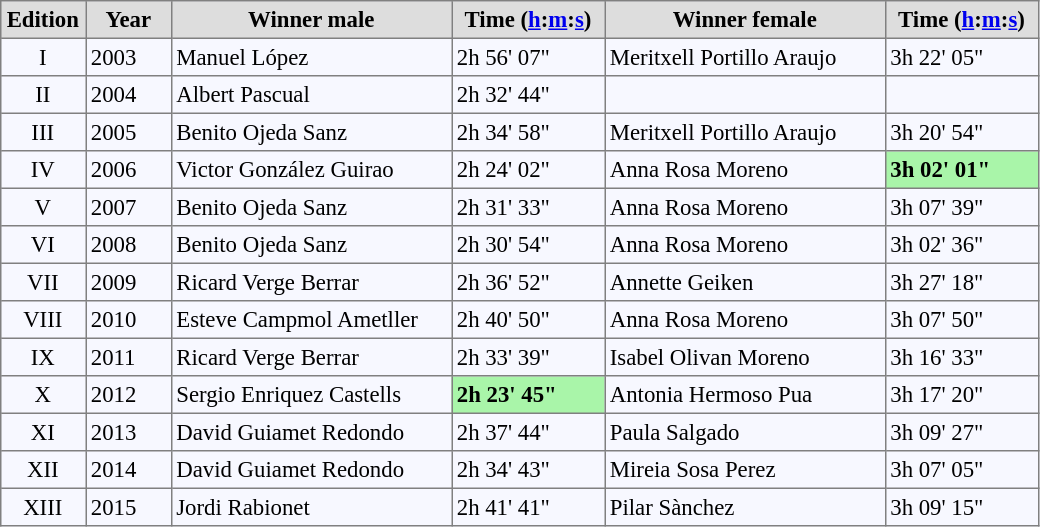<table align="center" bgcolor="#f7f8ff" cellpadding="3" cellspacing="0" border="1" style="font-size: 95%; border: gray solid 1px; border-collapse: collapse;">
<tr align=center bgcolor=#DDDDDD style="color:black;">
<th width="50">Edition</th>
<th width="50">Year</th>
<th width="180">Winner male</th>
<th width="95">Time (<a href='#'>h</a>:<a href='#'>m</a>:<a href='#'>s</a>)</th>
<th width="180">Winner female</th>
<th width="95">Time (<a href='#'>h</a>:<a href='#'>m</a>:<a href='#'>s</a>)</th>
</tr>
<tr>
<td align=center>I</td>
<td align=left>2003</td>
<td align=left>Manuel López</td>
<td align=left>2h 56' 07"</td>
<td align=left>Meritxell Portillo Araujo</td>
<td align=left>3h 22' 05"</td>
</tr>
<tr>
<td align=center>II</td>
<td align=left>2004</td>
<td align=left>Albert Pascual</td>
<td align=left>2h 32' 44"</td>
<td align=left></td>
<td align=left></td>
</tr>
<tr>
<td align=center>III</td>
<td align=left>2005</td>
<td align=left>Benito Ojeda Sanz</td>
<td align=left>2h 34' 58"</td>
<td align=left>Meritxell Portillo Araujo</td>
<td align=left>3h 20' 54"</td>
</tr>
<tr>
<td align=center>IV</td>
<td align=left>2006</td>
<td align=left>Victor González Guirao</td>
<td align=left>2h 24' 02"</td>
<td align=left>Anna Rosa Moreno</td>
<td bgcolor=#A9F5A9><strong>3h 02' 01"</strong></td>
</tr>
<tr>
<td align=center>V</td>
<td align=left>2007</td>
<td align=left>Benito Ojeda Sanz</td>
<td align=left>2h 31' 33"</td>
<td align=left>Anna Rosa Moreno</td>
<td align=left>3h 07' 39"</td>
</tr>
<tr>
<td align=center>VI</td>
<td align=left>2008</td>
<td align=left>Benito Ojeda Sanz</td>
<td align=left>2h 30' 54"</td>
<td align=left>Anna Rosa Moreno</td>
<td align=left>3h 02' 36"</td>
</tr>
<tr>
<td align=center>VII</td>
<td align=left>2009</td>
<td align=left>Ricard Verge Berrar</td>
<td align=left>2h 36' 52"</td>
<td align=left>Annette Geiken</td>
<td align=left>3h 27' 18"</td>
</tr>
<tr>
<td align=center>VIII</td>
<td align=left>2010</td>
<td align=left>Esteve Campmol Ametller</td>
<td align=left>2h 40' 50"</td>
<td align=left>Anna Rosa Moreno</td>
<td align=left>3h 07' 50"</td>
</tr>
<tr>
<td align=center>IX</td>
<td align=left>2011</td>
<td align=left>Ricard Verge Berrar</td>
<td align=left>2h 33' 39"</td>
<td align=left>Isabel Olivan Moreno</td>
<td align=left>3h 16' 33"</td>
</tr>
<tr>
<td align=center>X</td>
<td align=left>2012</td>
<td align=left>Sergio Enriquez Castells</td>
<td bgcolor=#A9F5A9><strong>2h 23' 45"</strong></td>
<td align=left>Antonia Hermoso Pua</td>
<td align=left>3h 17' 20"</td>
</tr>
<tr>
<td align=center>XI</td>
<td align=left>2013</td>
<td align=left>David Guiamet Redondo</td>
<td align=left>2h 37' 44"</td>
<td align=left>Paula Salgado</td>
<td align=left>3h 09' 27"</td>
</tr>
<tr>
<td align=center>XII</td>
<td align=left>2014</td>
<td align=left>David Guiamet Redondo</td>
<td align=left>2h 34' 43"</td>
<td align=left>Mireia Sosa Perez</td>
<td align=left>3h 07' 05"</td>
</tr>
<tr>
<td align=center>XIII</td>
<td align=left>2015</td>
<td align=left>Jordi Rabionet</td>
<td align=left>2h 41' 41"</td>
<td align=left>Pilar Sànchez</td>
<td align=left>3h 09' 15"</td>
</tr>
</table>
